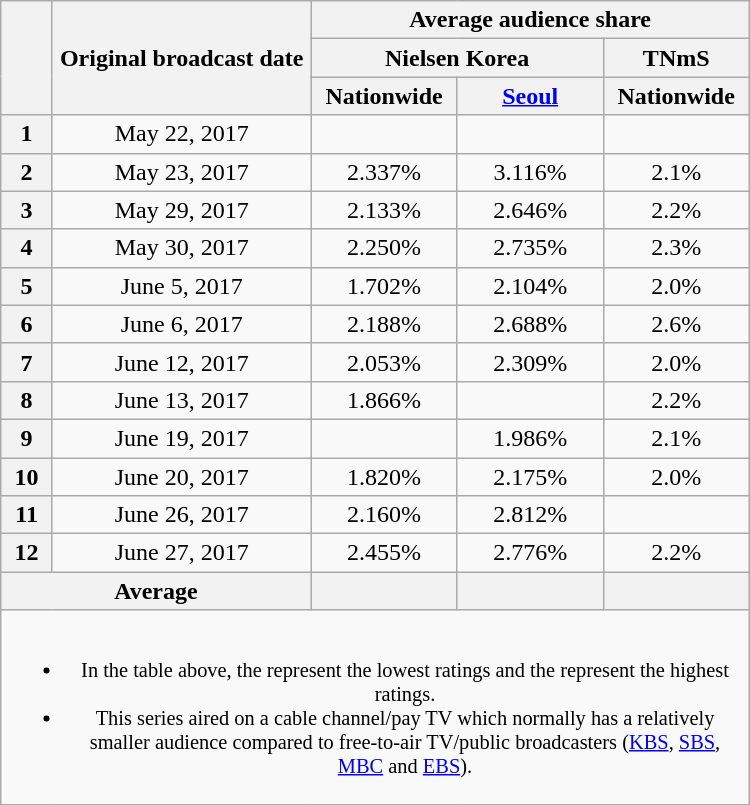<table class="wikitable" style="width:500px; text-align:center">
<tr>
<th rowspan="3"></th>
<th rowspan="3">Original broadcast date</th>
<th colspan="3">Average audience share</th>
</tr>
<tr>
<th colspan="2">Nielsen Korea</th>
<th>TNmS</th>
</tr>
<tr>
<th width="90">Nationwide</th>
<th width="90"><a href='#'>Seoul</a></th>
<th width="90">Nationwide</th>
</tr>
<tr>
<th>1</th>
<td>May 22, 2017</td>
<td></td>
<td></td>
<td></td>
</tr>
<tr>
<th>2</th>
<td>May 23, 2017</td>
<td>2.337%</td>
<td>3.116%</td>
<td>2.1%</td>
</tr>
<tr>
<th>3</th>
<td>May 29, 2017</td>
<td>2.133%</td>
<td>2.646%</td>
<td>2.2%</td>
</tr>
<tr>
<th>4</th>
<td>May 30, 2017</td>
<td>2.250%</td>
<td>2.735%</td>
<td>2.3%</td>
</tr>
<tr>
<th>5</th>
<td>June 5, 2017</td>
<td>1.702%</td>
<td>2.104%</td>
<td>2.0%</td>
</tr>
<tr>
<th>6</th>
<td>June 6, 2017</td>
<td>2.188%</td>
<td>2.688%</td>
<td>2.6%</td>
</tr>
<tr>
<th>7</th>
<td>June 12, 2017</td>
<td>2.053%</td>
<td>2.309%</td>
<td>2.0%</td>
</tr>
<tr>
<th>8</th>
<td>June 13, 2017</td>
<td>1.866%</td>
<td></td>
<td>2.2%</td>
</tr>
<tr>
<th>9</th>
<td>June 19, 2017</td>
<td></td>
<td>1.986%</td>
<td>2.1%</td>
</tr>
<tr>
<th>10</th>
<td>June 20, 2017</td>
<td>1.820%</td>
<td>2.175%</td>
<td>2.0%</td>
</tr>
<tr>
<th>11</th>
<td>June 26, 2017</td>
<td>2.160%</td>
<td>2.812%</td>
<td></td>
</tr>
<tr>
<th>12</th>
<td>June 27, 2017</td>
<td>2.455%</td>
<td>2.776%</td>
<td>2.2%</td>
</tr>
<tr>
<th colspan="2">Average</th>
<th></th>
<th></th>
<th></th>
</tr>
<tr>
<td colspan="5" style="font-size:85%"><br><ul><li>In the table above, the <strong></strong> represent the lowest ratings and the <strong></strong> represent the highest ratings.</li><li>This series aired on a cable channel/pay TV which normally has a relatively smaller audience compared to free-to-air TV/public broadcasters (<a href='#'>KBS</a>, <a href='#'>SBS</a>, <a href='#'>MBC</a> and <a href='#'>EBS</a>).</li></ul></td>
</tr>
</table>
